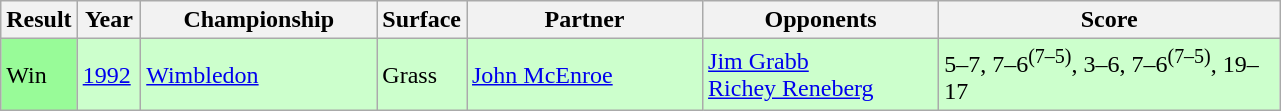<table class="sortable wikitable">
<tr>
<th style="width:40px">Result</th>
<th style="width:35px">Year</th>
<th style="width:150px">Championship</th>
<th style="width:50px">Surface</th>
<th style="width:150px">Partner</th>
<th style="width:150px">Opponents</th>
<th style="width:220px" class="unsortable">Score</th>
</tr>
<tr style="background:#ccffcc;">
<td style="background:#98fb98;">Win</td>
<td><a href='#'>1992</a></td>
<td><a href='#'>Wimbledon</a></td>
<td>Grass</td>
<td> <a href='#'>John McEnroe</a></td>
<td> <a href='#'>Jim Grabb</a><br> <a href='#'>Richey Reneberg</a></td>
<td>5–7, 7–6<sup>(7–5)</sup>, 3–6, 7–6<sup>(7–5)</sup>, 19–17</td>
</tr>
</table>
